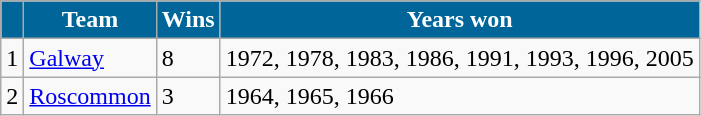<table class="wikitable">
<tr>
<th style="background:#069; color:white;"></th>
<th style="background:#069; color:white;">Team</th>
<th style="background:#069; color:white;">Wins</th>
<th style="background:#069; color:white;">Years won</th>
</tr>
<tr>
<td>1</td>
<td> <a href='#'>Galway</a></td>
<td>8</td>
<td>1972, 1978, 1983, 1986, 1991, 1993, 1996, 2005</td>
</tr>
<tr>
<td>2</td>
<td> <a href='#'>Roscommon</a></td>
<td>3</td>
<td>1964, 1965, 1966</td>
</tr>
</table>
